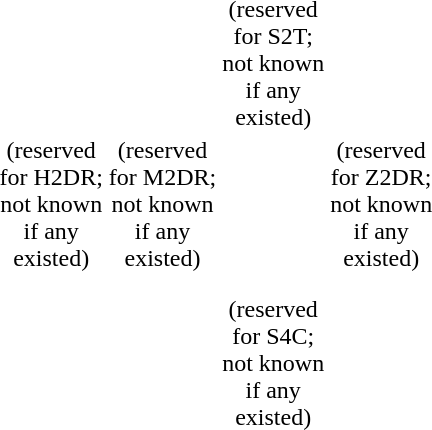<table border="0" cellpadding="1">
<tr>
<td></td>
<td></td>
<td align="center">(reserved<br>for S2T;<br>not known<br>if any<br>existed)</td>
<td></td>
<td></td>
</tr>
<tr>
<td align="center">(reserved<br>for H2DR;<br>not known<br>if any<br>existed)</td>
<td align="center">(reserved<br>for M2DR;<br>not known<br>if any<br>existed)</td>
<td></td>
<td align="center">(reserved<br>for Z2DR;<br>not known<br>if any<br>existed)</td>
</tr>
<tr>
<td></td>
<td></td>
<td></td>
<td></td>
</tr>
<tr>
<td></td>
<td></td>
<td></td>
<td></td>
</tr>
<tr>
<td></td>
<td></td>
<td></td>
<td></td>
</tr>
<tr>
<td></td>
<td></td>
<td align="center">(reserved<br>for S4C;<br>not known<br>if any<br>existed)</td>
<td></td>
<td></td>
</tr>
</table>
